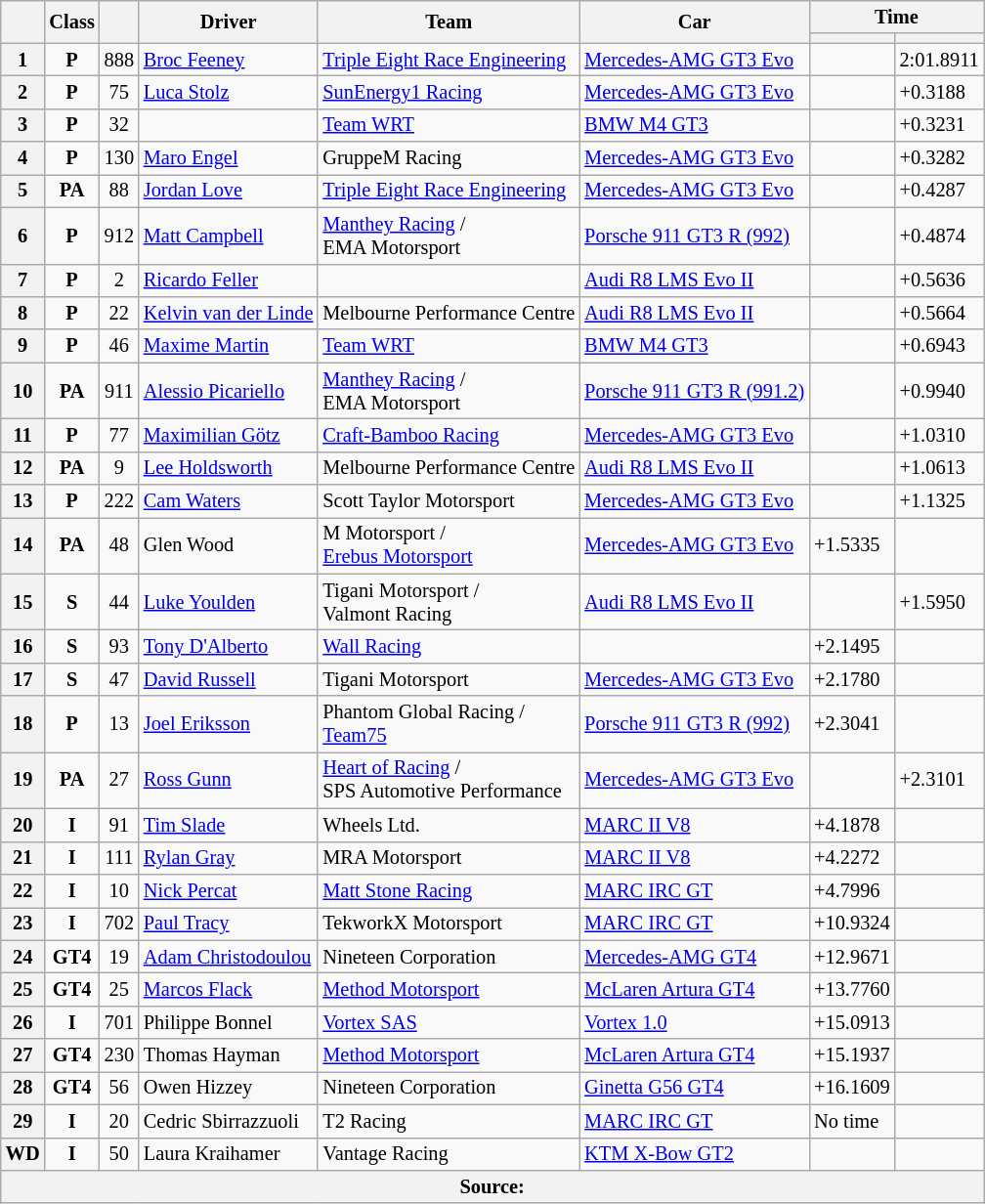<table class="wikitable" style="font-size: 85%">
<tr>
<th rowspan=2></th>
<th rowspan=2>Class</th>
<th rowspan=2></th>
<th rowspan=2>Driver</th>
<th rowspan=2>Team</th>
<th rowspan=2>Car</th>
<th colspan=2>Time</th>
</tr>
<tr>
<th></th>
<th></th>
</tr>
<tr>
<th>1</th>
<td align="center"><strong><span>P</span></strong></td>
<td align="center">888</td>
<td> <a href='#'>Broc Feeney</a></td>
<td> <a href='#'>Triple Eight Race Engineering</a></td>
<td><a href='#'>Mercedes-AMG GT3 Evo</a></td>
<td></td>
<td>2:01.8911</td>
</tr>
<tr>
<th>2</th>
<td align="center"><strong><span>P</span></strong></td>
<td align="center">75</td>
<td> <a href='#'>Luca Stolz</a></td>
<td> <a href='#'>SunEnergy1 Racing</a></td>
<td><a href='#'>Mercedes-AMG GT3 Evo</a></td>
<td></td>
<td>+0.3188</td>
</tr>
<tr>
<th>3</th>
<td align="center"><strong><span>P</span></strong></td>
<td align="center">32</td>
<td></td>
<td> <a href='#'>Team WRT</a></td>
<td><a href='#'>BMW M4 GT3</a></td>
<td></td>
<td>+0.3231</td>
</tr>
<tr>
<th>4</th>
<td align="center"><strong><span>P</span></strong></td>
<td align="center">130</td>
<td> <a href='#'>Maro Engel</a></td>
<td> GruppeM Racing</td>
<td><a href='#'>Mercedes-AMG GT3 Evo</a></td>
<td></td>
<td>+0.3282</td>
</tr>
<tr>
<th>5</th>
<td align="center"><strong><span>PA</span></strong></td>
<td align="center">88</td>
<td> <a href='#'>Jordan Love</a></td>
<td> <a href='#'>Triple Eight Race Engineering</a></td>
<td><a href='#'>Mercedes-AMG GT3 Evo</a></td>
<td></td>
<td>+0.4287</td>
</tr>
<tr>
<th>6</th>
<td align="center"><strong><span>P</span></strong></td>
<td align="center">912</td>
<td> <a href='#'>Matt Campbell</a></td>
<td> <a href='#'>Manthey Racing</a> /<br> EMA Motorsport</td>
<td><a href='#'>Porsche 911 GT3 R (992)</a></td>
<td></td>
<td>+0.4874</td>
</tr>
<tr>
<th>7</th>
<td align="center"><strong><span>P</span></strong></td>
<td align="center">2</td>
<td> <a href='#'>Ricardo Feller</a></td>
<td></td>
<td><a href='#'>Audi R8 LMS Evo II</a></td>
<td></td>
<td>+0.5636</td>
</tr>
<tr>
<th>8</th>
<td align="center"><strong><span>P</span></strong></td>
<td align="center">22</td>
<td> <a href='#'>Kelvin van der Linde</a></td>
<td> Melbourne Performance Centre</td>
<td><a href='#'>Audi R8 LMS Evo II</a></td>
<td></td>
<td>+0.5664</td>
</tr>
<tr>
<th>9</th>
<td align="center"><strong><span>P</span></strong></td>
<td align="center">46</td>
<td> <a href='#'>Maxime Martin</a></td>
<td> <a href='#'>Team WRT</a></td>
<td><a href='#'>BMW M4 GT3</a></td>
<td></td>
<td>+0.6943</td>
</tr>
<tr>
<th>10</th>
<td align="center"><strong><span>PA</span></strong></td>
<td align="center">911</td>
<td> <a href='#'>Alessio Picariello</a></td>
<td> <a href='#'>Manthey Racing</a> /<br> EMA Motorsport</td>
<td><a href='#'>Porsche 911 GT3 R (991.2)</a></td>
<td></td>
<td>+0.9940</td>
</tr>
<tr>
<th>11</th>
<td align="center"><strong><span>P</span></strong></td>
<td align="center">77</td>
<td> <a href='#'>Maximilian Götz</a></td>
<td> <a href='#'>Craft-Bamboo Racing</a></td>
<td><a href='#'>Mercedes-AMG GT3 Evo</a></td>
<td></td>
<td>+1.0310</td>
</tr>
<tr>
<th>12</th>
<td align="center"><strong><span>PA</span></strong></td>
<td align="center">9</td>
<td> <a href='#'>Lee Holdsworth</a></td>
<td> Melbourne Performance Centre</td>
<td><a href='#'>Audi R8 LMS Evo II</a></td>
<td></td>
<td>+1.0613</td>
</tr>
<tr>
<th>13</th>
<td align="center"><strong><span>P</span></strong></td>
<td align="center">222</td>
<td> <a href='#'>Cam Waters</a></td>
<td> Scott Taylor Motorsport</td>
<td><a href='#'>Mercedes-AMG GT3 Evo</a></td>
<td></td>
<td>+1.1325</td>
</tr>
<tr>
<th>14</th>
<td align="center"><strong><span>PA</span></strong></td>
<td align="center">48</td>
<td> Glen Wood</td>
<td> M Motorsport /<br> <a href='#'>Erebus Motorsport</a></td>
<td><a href='#'>Mercedes-AMG GT3 Evo</a></td>
<td>+1.5335</td>
<td></td>
</tr>
<tr>
<th>15</th>
<td align="center"><strong><span>S</span></strong></td>
<td align="center">44</td>
<td> <a href='#'>Luke Youlden</a></td>
<td> Tigani Motorsport /<br> Valmont Racing</td>
<td><a href='#'>Audi R8 LMS Evo II</a></td>
<td></td>
<td>+1.5950</td>
</tr>
<tr>
<th>16</th>
<td align="center"><strong><span>S</span></strong></td>
<td align="center">93</td>
<td> <a href='#'>Tony D'Alberto</a></td>
<td> <a href='#'>Wall Racing</a></td>
<td></td>
<td>+2.1495</td>
<td></td>
</tr>
<tr>
<th>17</th>
<td align="center"><strong><span>S</span></strong></td>
<td align="center">47</td>
<td> <a href='#'>David Russell</a></td>
<td> Tigani Motorsport</td>
<td><a href='#'>Mercedes-AMG GT3 Evo</a></td>
<td>+2.1780</td>
<td></td>
</tr>
<tr>
<th>18</th>
<td align="center"><strong><span>P</span></strong></td>
<td align="center">13</td>
<td> <a href='#'>Joel Eriksson</a></td>
<td> Phantom Global Racing /<br> <a href='#'>Team75</a></td>
<td><a href='#'>Porsche 911 GT3 R (992)</a></td>
<td>+2.3041</td>
<td></td>
</tr>
<tr>
<th>19</th>
<td align="center"><strong><span>PA</span></strong></td>
<td align="center">27</td>
<td> <a href='#'>Ross Gunn</a></td>
<td> <a href='#'>Heart of Racing</a> /<br> SPS Automotive Performance</td>
<td><a href='#'>Mercedes-AMG GT3 Evo</a></td>
<td></td>
<td>+2.3101</td>
</tr>
<tr>
<th>20</th>
<td align="center"><strong><span>I</span></strong></td>
<td align="center">91</td>
<td> <a href='#'>Tim Slade</a></td>
<td> Wheels Ltd.</td>
<td><a href='#'>MARC II V8</a></td>
<td>+4.1878</td>
<td></td>
</tr>
<tr>
<th>21</th>
<td align="center"><strong><span>I</span></strong></td>
<td align="center">111</td>
<td> <a href='#'>Rylan Gray</a></td>
<td> MRA Motorsport</td>
<td><a href='#'>MARC II V8</a></td>
<td>+4.2272</td>
<td></td>
</tr>
<tr>
<th>22</th>
<td align="center"><strong><span>I</span></strong></td>
<td align="center">10</td>
<td> <a href='#'>Nick Percat</a></td>
<td> <a href='#'>Matt Stone Racing</a></td>
<td><a href='#'>MARC IRC GT</a></td>
<td>+4.7996</td>
<td></td>
</tr>
<tr>
<th>23</th>
<td align="center"><strong><span>I</span></strong></td>
<td align="center">702</td>
<td> <a href='#'>Paul Tracy</a></td>
<td> TekworkX Motorsport</td>
<td><a href='#'>MARC IRC GT</a></td>
<td>+10.9324</td>
<td></td>
</tr>
<tr>
<th>24</th>
<td align="center"><strong><span>GT4</span></strong></td>
<td align="center">19</td>
<td> <a href='#'>Adam Christodoulou</a></td>
<td> Nineteen Corporation</td>
<td><a href='#'>Mercedes-AMG GT4</a></td>
<td>+12.9671</td>
<td></td>
</tr>
<tr>
<th>25</th>
<td align="center"><strong><span>GT4</span></strong></td>
<td align="center">25</td>
<td> <a href='#'>Marcos Flack</a></td>
<td> <a href='#'>Method Motorsport</a></td>
<td><a href='#'>McLaren Artura GT4</a></td>
<td>+13.7760</td>
<td></td>
</tr>
<tr>
<th>26</th>
<td align="center"><strong><span>I</span></strong></td>
<td align="center">701</td>
<td> Philippe Bonnel</td>
<td> <a href='#'>Vortex SAS</a></td>
<td><a href='#'>Vortex 1.0</a></td>
<td>+15.0913</td>
<td></td>
</tr>
<tr>
<th>27</th>
<td align="center"><strong><span>GT4</span></strong></td>
<td align="center">230</td>
<td> Thomas Hayman</td>
<td> <a href='#'>Method Motorsport</a></td>
<td><a href='#'>McLaren Artura GT4</a></td>
<td>+15.1937</td>
<td></td>
</tr>
<tr>
<th>28</th>
<td align="center"><strong><span>GT4</span></strong></td>
<td align="center">56</td>
<td> Owen Hizzey</td>
<td> Nineteen Corporation</td>
<td><a href='#'>Ginetta G56 GT4</a></td>
<td>+16.1609</td>
<td></td>
</tr>
<tr>
<th>29</th>
<td align="center"><strong><span>I</span></strong></td>
<td align="center">20</td>
<td> Cedric Sbirrazzuoli</td>
<td> T2 Racing</td>
<td><a href='#'>MARC IRC GT</a></td>
<td>No time</td>
<td></td>
</tr>
<tr>
<th>WD</th>
<td align="center"><strong><span>I</span></strong></td>
<td align="center">50</td>
<td> Laura Kraihamer</td>
<td> Vantage Racing</td>
<td><a href='#'>KTM X-Bow GT2</a></td>
<td></td>
<td></td>
</tr>
<tr>
<th colspan=8>Source:</th>
</tr>
</table>
